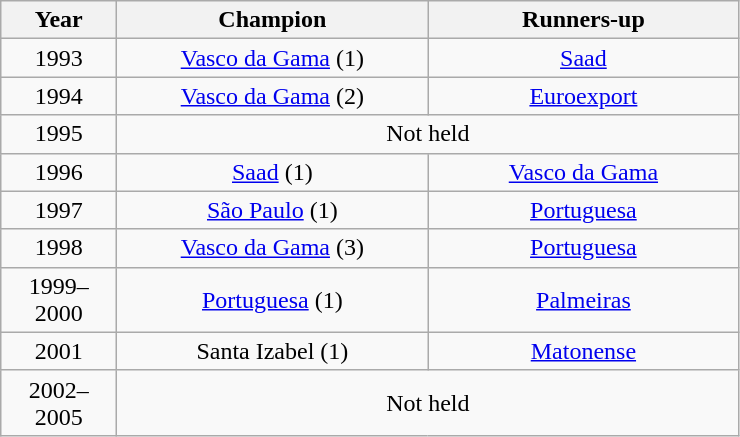<table class="wikitable sortable">
<tr>
<th width=70>Year</th>
<th width=200>Champion</th>
<th width=200>Runners-up</th>
</tr>
<tr>
<td align=center>1993</td>
<td align=center><a href='#'>Vasco da Gama</a> (1)<br></td>
<td align=center><a href='#'>Saad</a> <br></td>
</tr>
<tr>
<td align=center>1994</td>
<td align=center><a href='#'>Vasco da Gama</a> (2)<br></td>
<td align=center><a href='#'>Euroexport</a><br></td>
</tr>
<tr>
<td align=center>1995</td>
<td align=center colspan=2>Not held</td>
</tr>
<tr>
<td align=center>1996</td>
<td align=center><a href='#'>Saad</a> (1)<br></td>
<td align=center><a href='#'>Vasco da Gama</a><br></td>
</tr>
<tr>
<td align=center>1997</td>
<td align=center><a href='#'>São Paulo</a> (1)<br></td>
<td align=center><a href='#'>Portuguesa</a><br></td>
</tr>
<tr>
<td align=center>1998</td>
<td align=center><a href='#'>Vasco da Gama</a> (3)<br></td>
<td align=center><a href='#'>Portuguesa</a><br></td>
</tr>
<tr>
<td align=center>1999–2000</td>
<td align=center><a href='#'>Portuguesa</a> (1)<br></td>
<td align=center><a href='#'>Palmeiras</a><br></td>
</tr>
<tr>
<td align=center>2001</td>
<td align=center>Santa Izabel (1)<br></td>
<td align=center><a href='#'>Matonense</a><br></td>
</tr>
<tr>
<td align=center>2002–2005</td>
<td align=center colspan=2>Not held</td>
</tr>
</table>
